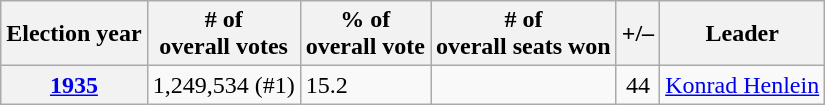<table class=wikitable>
<tr>
<th>Election year</th>
<th># of<br>overall votes</th>
<th>% of<br>overall vote</th>
<th># of<br>overall seats won</th>
<th>+/–</th>
<th>Leader</th>
</tr>
<tr>
<th><a href='#'>1935</a></th>
<td>1,249,534 (#1)</td>
<td>15.2</td>
<td></td>
<td style="text-align: center"> 44</td>
<td style="text-align: center"><a href='#'>Konrad Henlein</a></td>
</tr>
</table>
